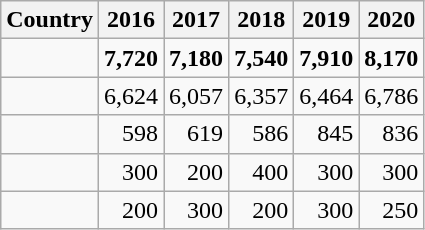<table class="wikitable sortable mw-datatable static-row-numbers" style=text-align:right;>
<tr>
<th>Country</th>
<th>2016</th>
<th>2017</th>
<th>2018</th>
<th>2019</th>
<th>2020</th>
</tr>
<tr class="static-row-header " style="font-weight:bold;" class=sorttop>
<td> </td>
<td>7,720</td>
<td>7,180</td>
<td>7,540</td>
<td>7,910</td>
<td>8,170</td>
</tr>
<tr>
<td></td>
<td>6,624</td>
<td>6,057</td>
<td>6,357</td>
<td>6,464</td>
<td>6,786</td>
</tr>
<tr>
<td></td>
<td>598</td>
<td>619</td>
<td>586</td>
<td>845</td>
<td>836</td>
</tr>
<tr>
<td></td>
<td>300</td>
<td>200</td>
<td>400</td>
<td>300</td>
<td>300</td>
</tr>
<tr>
<td></td>
<td>200</td>
<td>300</td>
<td>200</td>
<td>300</td>
<td>250</td>
</tr>
</table>
